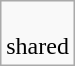<table class="wikitable">
<tr>
<td><br> shared</td>
</tr>
</table>
